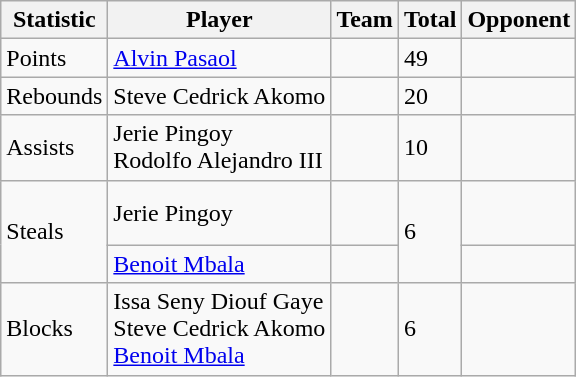<table class=wikitable>
<tr>
<th>Statistic</th>
<th>Player</th>
<th>Team</th>
<th>Total</th>
<th>Opponent</th>
</tr>
<tr>
<td>Points</td>
<td> <a href='#'>Alvin Pasaol</a></td>
<td></td>
<td>49</td>
<td></td>
</tr>
<tr>
<td>Rebounds</td>
<td> Steve Cedrick Akomo</td>
<td></td>
<td>20</td>
<td><br></td>
</tr>
<tr>
<td>Assists</td>
<td> Jerie Pingoy<br> Rodolfo Alejandro III</td>
<td><br></td>
<td>10</td>
<td><br></td>
</tr>
<tr>
<td rowspan="2">Steals</td>
<td>  Jerie Pingoy</td>
<td></td>
<td rowspan="2">6</td>
<td><br><br></td>
</tr>
<tr>
<td> <a href='#'>Benoit Mbala</a></td>
<td></td>
<td></td>
</tr>
<tr>
<td>Blocks</td>
<td> Issa Seny Diouf Gaye<br> Steve Cedrick Akomo<br> <a href='#'>Benoit Mbala</a></td>
<td><br><br></td>
<td>6</td>
<td><br><br></td>
</tr>
</table>
